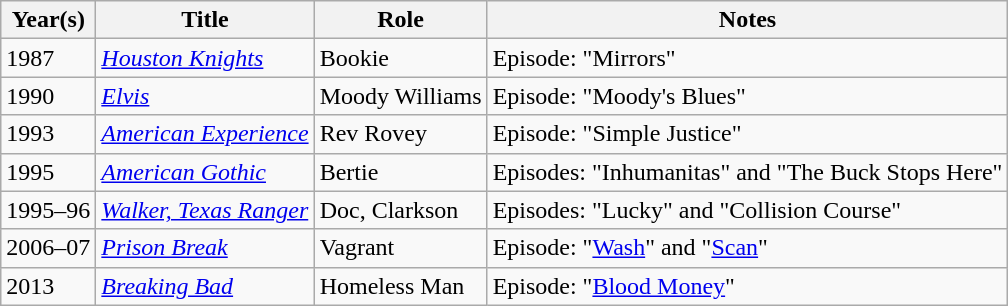<table class="wikitable">
<tr>
<th>Year(s)</th>
<th>Title</th>
<th>Role</th>
<th>Notes</th>
</tr>
<tr>
<td>1987</td>
<td><em><a href='#'>Houston Knights</a></em></td>
<td>Bookie</td>
<td>Episode: "Mirrors"</td>
</tr>
<tr>
<td>1990</td>
<td><em><a href='#'>Elvis</a></em></td>
<td>Moody Williams</td>
<td>Episode: "Moody's Blues"</td>
</tr>
<tr>
<td>1993</td>
<td><em><a href='#'>American Experience</a></em></td>
<td>Rev Rovey</td>
<td>Episode: "Simple Justice"</td>
</tr>
<tr>
<td>1995</td>
<td><em><a href='#'>American Gothic</a></em></td>
<td>Bertie</td>
<td>Episodes: "Inhumanitas" and "The Buck Stops Here"</td>
</tr>
<tr>
<td>1995–96</td>
<td><em><a href='#'>Walker, Texas Ranger</a></em></td>
<td>Doc, Clarkson</td>
<td>Episodes: "Lucky" and "Collision Course"</td>
</tr>
<tr>
<td>2006–07</td>
<td><em><a href='#'>Prison Break</a></em></td>
<td>Vagrant</td>
<td>Episode: "<a href='#'>Wash</a>" and "<a href='#'>Scan</a>"</td>
</tr>
<tr>
<td>2013</td>
<td><em><a href='#'>Breaking Bad</a></em></td>
<td>Homeless Man</td>
<td>Episode: "<a href='#'>Blood Money</a>"</td>
</tr>
</table>
